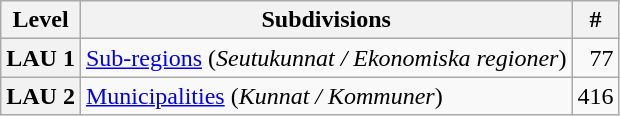<table class="wikitable">
<tr>
<th>Level</th>
<th>Subdivisions</th>
<th>#</th>
</tr>
<tr>
<th>LAU 1</th>
<td><a href='#'>Sub-regions</a> (<em>Seutukunnat / Ekonomiska regioner</em>)</td>
<td align="right">77</td>
</tr>
<tr>
<th>LAU 2</th>
<td><a href='#'>Municipalities</a> (<em>Kunnat / Kommuner</em>)</td>
<td align="right">416</td>
</tr>
</table>
